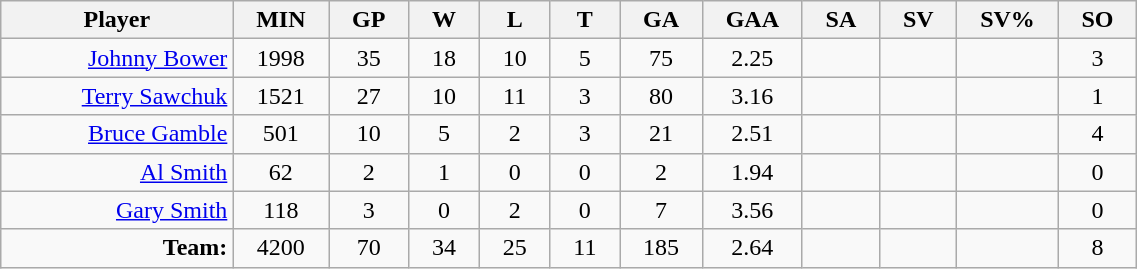<table class="wikitable sortable" width="60%">
<tr>
<th bgcolor="#DDDDFF" width="10%">Player</th>
<th width="3%" bgcolor="#DDDDFF">MIN</th>
<th width="3%" bgcolor="#DDDDFF">GP</th>
<th width="3%" bgcolor="#DDDDFF">W</th>
<th width="3%" bgcolor="#DDDDFF">L</th>
<th width="3%" bgcolor="#DDDDFF">T</th>
<th width="3%" bgcolor="#DDDDFF">GA</th>
<th width="3%" bgcolor="#DDDDFF">GAA</th>
<th width="3%" bgcolor="#DDDDFF">SA</th>
<th width="3%" bgcolor="#DDDDFF">SV</th>
<th width="3%" bgcolor="#DDDDFF">SV%</th>
<th width="3%" bgcolor="#DDDDFF">SO</th>
</tr>
<tr align="center">
<td align="right"><a href='#'>Johnny Bower</a></td>
<td>1998</td>
<td>35</td>
<td>18</td>
<td>10</td>
<td>5</td>
<td>75</td>
<td>2.25</td>
<td></td>
<td></td>
<td></td>
<td>3</td>
</tr>
<tr align="center">
<td align="right"><a href='#'>Terry Sawchuk</a></td>
<td>1521</td>
<td>27</td>
<td>10</td>
<td>11</td>
<td>3</td>
<td>80</td>
<td>3.16</td>
<td></td>
<td></td>
<td></td>
<td>1</td>
</tr>
<tr align="center">
<td align="right"><a href='#'>Bruce Gamble</a></td>
<td>501</td>
<td>10</td>
<td>5</td>
<td>2</td>
<td>3</td>
<td>21</td>
<td>2.51</td>
<td></td>
<td></td>
<td></td>
<td>4</td>
</tr>
<tr align="center">
<td align="right"><a href='#'>Al Smith</a></td>
<td>62</td>
<td>2</td>
<td>1</td>
<td>0</td>
<td>0</td>
<td>2</td>
<td>1.94</td>
<td></td>
<td></td>
<td></td>
<td>0</td>
</tr>
<tr align="center">
<td align="right"><a href='#'>Gary Smith</a></td>
<td>118</td>
<td>3</td>
<td>0</td>
<td>2</td>
<td>0</td>
<td>7</td>
<td>3.56</td>
<td></td>
<td></td>
<td></td>
<td>0</td>
</tr>
<tr align="center">
<td align="right"><strong>Team:</strong></td>
<td>4200</td>
<td>70</td>
<td>34</td>
<td>25</td>
<td>11</td>
<td>185</td>
<td>2.64</td>
<td></td>
<td></td>
<td></td>
<td>8</td>
</tr>
</table>
